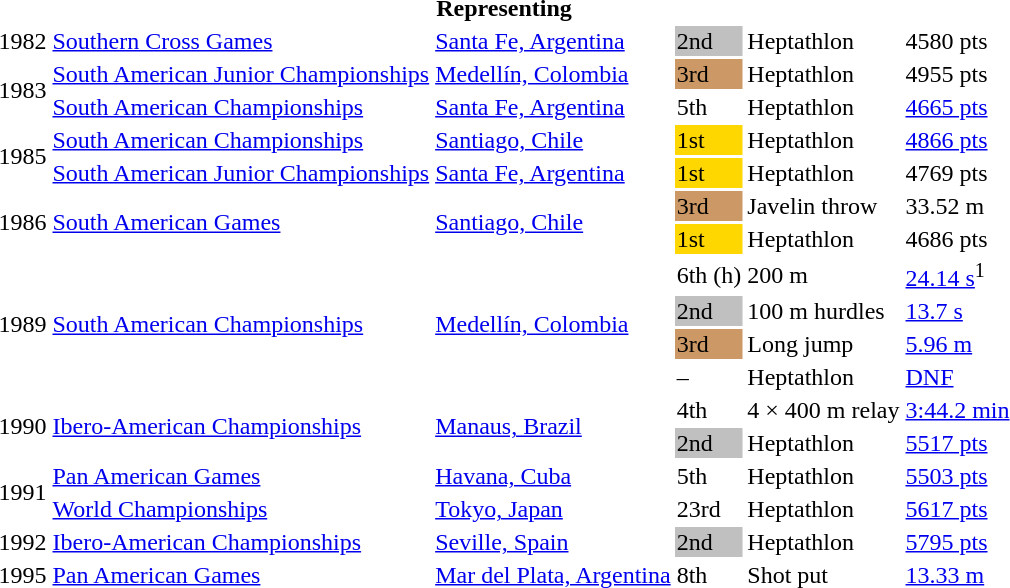<table>
<tr>
<th colspan="6">Representing </th>
</tr>
<tr>
<td>1982</td>
<td><a href='#'>Southern Cross Games</a></td>
<td><a href='#'>Santa Fe, Argentina</a></td>
<td bgcolor=silver>2nd</td>
<td>Heptathlon</td>
<td>4580 pts</td>
</tr>
<tr>
<td rowspan=2>1983</td>
<td><a href='#'>South American Junior Championships</a></td>
<td><a href='#'>Medellín, Colombia</a></td>
<td bgcolor=cc9966>3rd</td>
<td>Heptathlon</td>
<td>4955 pts</td>
</tr>
<tr>
<td><a href='#'>South American Championships</a></td>
<td><a href='#'>Santa Fe, Argentina</a></td>
<td>5th</td>
<td>Heptathlon</td>
<td><a href='#'>4665 pts</a></td>
</tr>
<tr>
<td rowspan=2>1985</td>
<td><a href='#'>South American Championships</a></td>
<td><a href='#'>Santiago, Chile</a></td>
<td bgcolor=gold>1st</td>
<td>Heptathlon</td>
<td><a href='#'>4866 pts</a></td>
</tr>
<tr>
<td><a href='#'>South American Junior Championships</a></td>
<td><a href='#'>Santa Fe, Argentina</a></td>
<td bgcolor=gold>1st</td>
<td>Heptathlon</td>
<td>4769 pts</td>
</tr>
<tr>
<td rowspan=2>1986</td>
<td rowspan=2><a href='#'>South American Games</a></td>
<td rowspan=2><a href='#'>Santiago, Chile</a></td>
<td bgcolor=cc9966>3rd</td>
<td>Javelin throw</td>
<td>33.52 m</td>
</tr>
<tr>
<td bgcolor=gold>1st</td>
<td>Heptathlon</td>
<td>4686 pts</td>
</tr>
<tr>
<td rowspan=4>1989</td>
<td rowspan=4><a href='#'>South American Championships</a></td>
<td rowspan=4><a href='#'>Medellín, Colombia</a></td>
<td>6th (h)</td>
<td>200 m</td>
<td><a href='#'>24.14 s</a><sup>1</sup></td>
</tr>
<tr>
<td bgcolor=silver>2nd</td>
<td>100 m hurdles</td>
<td><a href='#'>13.7 s</a></td>
</tr>
<tr>
<td bgcolor=cc9966>3rd</td>
<td>Long jump</td>
<td><a href='#'>5.96 m</a></td>
</tr>
<tr>
<td>–</td>
<td>Heptathlon</td>
<td><a href='#'>DNF</a></td>
</tr>
<tr>
<td rowspan=2>1990</td>
<td rowspan=2><a href='#'>Ibero-American Championships</a></td>
<td rowspan=2><a href='#'>Manaus, Brazil</a></td>
<td>4th</td>
<td>4 × 400 m relay</td>
<td><a href='#'>3:44.2 min</a></td>
</tr>
<tr>
<td bgcolor=silver>2nd</td>
<td>Heptathlon</td>
<td><a href='#'>5517 pts</a></td>
</tr>
<tr>
<td rowspan=2>1991</td>
<td><a href='#'>Pan American Games</a></td>
<td><a href='#'>Havana, Cuba</a></td>
<td>5th</td>
<td>Heptathlon</td>
<td><a href='#'>5503 pts</a></td>
</tr>
<tr>
<td><a href='#'>World Championships</a></td>
<td><a href='#'>Tokyo, Japan</a></td>
<td>23rd</td>
<td>Heptathlon</td>
<td><a href='#'>5617 pts</a></td>
</tr>
<tr>
<td>1992</td>
<td><a href='#'>Ibero-American Championships</a></td>
<td><a href='#'>Seville, Spain</a></td>
<td bgcolor=silver>2nd</td>
<td>Heptathlon</td>
<td><a href='#'>5795 pts</a></td>
</tr>
<tr>
<td>1995</td>
<td><a href='#'>Pan American Games</a></td>
<td><a href='#'>Mar del Plata, Argentina</a></td>
<td>8th</td>
<td>Shot put</td>
<td><a href='#'>13.33 m</a></td>
</tr>
</table>
